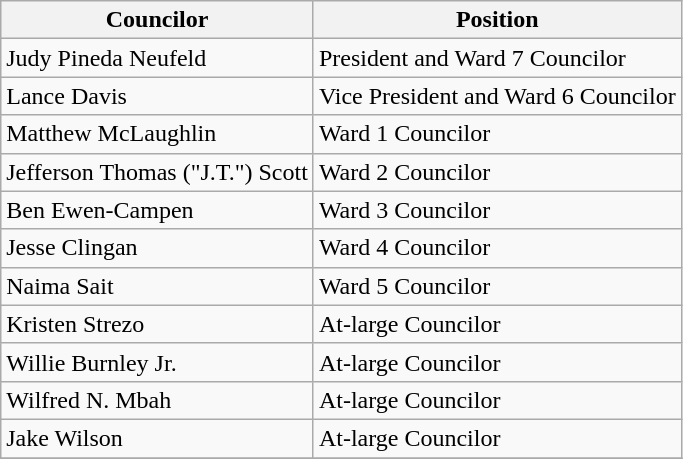<table class="wikitable sortable">
<tr>
<th>Councilor</th>
<th>Position</th>
</tr>
<tr>
<td>Judy Pineda Neufeld</td>
<td>President and Ward 7 Councilor</td>
</tr>
<tr>
<td>Lance Davis</td>
<td>Vice President and Ward 6 Councilor</td>
</tr>
<tr>
<td>Matthew McLaughlin</td>
<td>Ward 1 Councilor</td>
</tr>
<tr>
<td>Jefferson Thomas ("J.T.") Scott</td>
<td>Ward 2 Councilor</td>
</tr>
<tr>
<td>Ben Ewen-Campen</td>
<td>Ward 3 Councilor</td>
</tr>
<tr>
<td>Jesse Clingan</td>
<td>Ward 4 Councilor</td>
</tr>
<tr>
<td>Naima Sait</td>
<td>Ward 5 Councilor</td>
</tr>
<tr>
<td>Kristen Strezo</td>
<td>At-large Councilor</td>
</tr>
<tr>
<td>Willie Burnley Jr.</td>
<td>At-large Councilor</td>
</tr>
<tr>
<td>Wilfred N. Mbah</td>
<td>At-large Councilor</td>
</tr>
<tr>
<td>Jake Wilson</td>
<td>At-large Councilor</td>
</tr>
<tr>
</tr>
</table>
